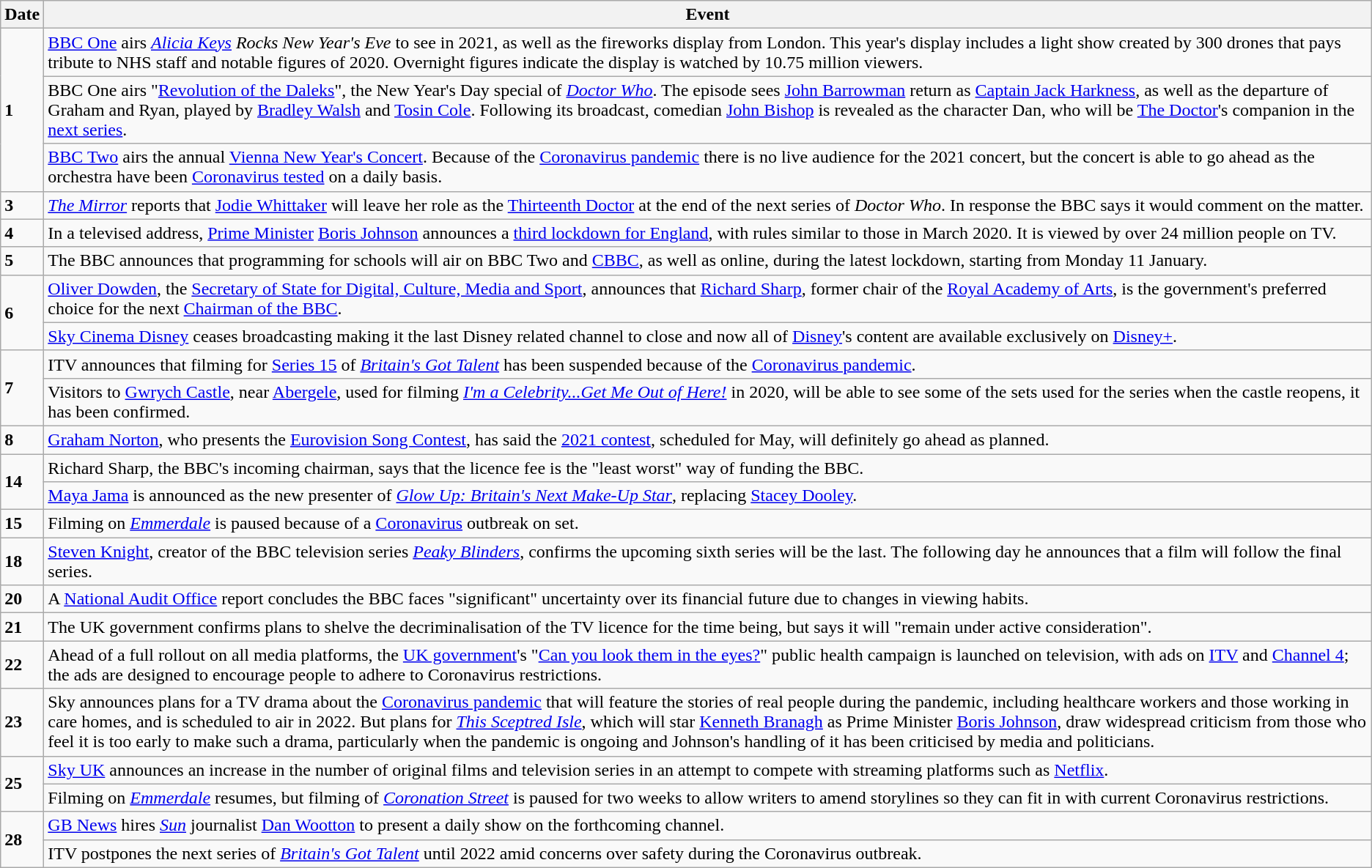<table class="wikitable">
<tr>
<th>Date</th>
<th>Event</th>
</tr>
<tr>
<td rowspan=3><strong>1</strong></td>
<td><a href='#'>BBC One</a> airs <em><a href='#'>Alicia Keys</a> Rocks New Year's Eve</em> to see in 2021, as well as the fireworks display from London. This year's display includes a light show created by 300 drones that pays tribute to NHS staff and notable figures of 2020. Overnight figures indicate the display is watched by 10.75 million viewers.</td>
</tr>
<tr>
<td>BBC One airs "<a href='#'>Revolution of the Daleks</a>", the New Year's Day special of <em><a href='#'>Doctor Who</a></em>. The episode sees <a href='#'>John Barrowman</a> return as <a href='#'>Captain Jack Harkness</a>, as well as the departure of Graham and Ryan, played by <a href='#'>Bradley Walsh</a> and <a href='#'>Tosin Cole</a>. Following its broadcast, comedian <a href='#'>John Bishop</a> is revealed as the character Dan, who will be <a href='#'>The Doctor</a>'s companion in the <a href='#'>next series</a>.</td>
</tr>
<tr>
<td><a href='#'>BBC Two</a> airs the annual <a href='#'>Vienna New Year's Concert</a>. Because of the <a href='#'>Coronavirus pandemic</a> there is no live audience for the 2021 concert, but the concert is able to go ahead as the orchestra have been <a href='#'>Coronavirus tested</a> on a daily basis.</td>
</tr>
<tr>
<td><strong>3</strong></td>
<td><em><a href='#'>The Mirror</a></em> reports that <a href='#'>Jodie Whittaker</a> will leave her role as the <a href='#'>Thirteenth Doctor</a> at the end of the next series of <em>Doctor Who</em>. In response the BBC says it would comment on the matter.</td>
</tr>
<tr>
<td><strong>4</strong></td>
<td>In a televised address, <a href='#'>Prime Minister</a> <a href='#'>Boris Johnson</a> announces a <a href='#'>third lockdown for England</a>, with rules similar to those in March 2020. It is viewed by over 24 million people on TV.</td>
</tr>
<tr>
<td><strong>5</strong></td>
<td>The BBC announces that programming for schools will air on BBC Two and <a href='#'>CBBC</a>, as well as online, during the latest lockdown, starting from Monday 11 January.</td>
</tr>
<tr>
<td rowspan=2><strong>6</strong></td>
<td><a href='#'>Oliver Dowden</a>, the <a href='#'>Secretary of State for Digital, Culture, Media and Sport</a>, announces that <a href='#'>Richard Sharp</a>, former chair of the <a href='#'>Royal Academy of Arts</a>, is the government's preferred choice for the next <a href='#'>Chairman of the BBC</a>.</td>
</tr>
<tr>
<td><a href='#'>Sky Cinema Disney</a> ceases broadcasting making it the last Disney related channel to close and now all of <a href='#'>Disney</a>'s content are available exclusively on <a href='#'>Disney+</a>.</td>
</tr>
<tr>
<td rowspan=2><strong>7</strong></td>
<td>ITV announces that filming for <a href='#'>Series 15</a> of <em><a href='#'>Britain's Got Talent</a></em> has been suspended because of the <a href='#'>Coronavirus pandemic</a>.</td>
</tr>
<tr>
<td>Visitors to <a href='#'>Gwrych Castle</a>, near <a href='#'>Abergele</a>, used for filming <em><a href='#'>I'm a Celebrity...Get Me Out of Here!</a></em> in 2020, will be able to see some of the sets used for the series when the castle reopens, it has been confirmed.</td>
</tr>
<tr>
<td><strong>8</strong></td>
<td><a href='#'>Graham Norton</a>, who presents the <a href='#'>Eurovision Song Contest</a>, has said the <a href='#'>2021 contest</a>, scheduled for May, will definitely go ahead as planned.</td>
</tr>
<tr>
<td rowspan=2><strong>14</strong></td>
<td>Richard Sharp, the BBC's incoming chairman, says that the licence fee is the "least worst" way of funding the BBC.</td>
</tr>
<tr>
<td><a href='#'>Maya Jama</a> is announced as the new presenter of <em><a href='#'>Glow Up: Britain's Next Make-Up Star</a></em>, replacing <a href='#'>Stacey Dooley</a>.</td>
</tr>
<tr>
<td><strong>15</strong></td>
<td>Filming on <em><a href='#'>Emmerdale</a></em> is paused because of a <a href='#'>Coronavirus</a> outbreak on set.</td>
</tr>
<tr>
<td><strong>18</strong></td>
<td><a href='#'>Steven Knight</a>, creator of the BBC television series <em><a href='#'>Peaky Blinders</a></em>, confirms the upcoming sixth series will be the last. The following day he announces that a film will follow the final series.</td>
</tr>
<tr>
<td><strong>20</strong></td>
<td>A <a href='#'>National Audit Office</a> report concludes the BBC faces "significant" uncertainty over its financial future due to changes in viewing habits.</td>
</tr>
<tr>
<td><strong>21</strong></td>
<td>The UK government confirms plans to shelve the decriminalisation of the TV licence for the time being, but says it will "remain under active consideration".</td>
</tr>
<tr>
<td><strong>22</strong></td>
<td>Ahead of a full rollout on all media platforms, the <a href='#'>UK government</a>'s "<a href='#'>Can you look them in the eyes?</a>" public health campaign is launched on television, with ads on <a href='#'>ITV</a> and <a href='#'>Channel 4</a>; the ads are designed to encourage people to adhere to Coronavirus restrictions.</td>
</tr>
<tr>
<td><strong>23</strong></td>
<td>Sky announces plans for a TV drama about the <a href='#'>Coronavirus pandemic</a> that will feature the stories of real people during the pandemic, including healthcare workers and those working in care homes, and is scheduled to air in 2022. But plans for <em><a href='#'>This Sceptred Isle</a></em>, which will star <a href='#'>Kenneth Branagh</a> as Prime Minister <a href='#'>Boris Johnson</a>, draw widespread criticism from those who feel it is too early to make such a drama, particularly when the pandemic is ongoing and Johnson's handling of it has been criticised by media and politicians.</td>
</tr>
<tr>
<td rowspan=2><strong>25</strong></td>
<td><a href='#'>Sky UK</a> announces an increase in the number of original films and television series in an attempt to compete with streaming platforms such as <a href='#'>Netflix</a>.</td>
</tr>
<tr>
<td>Filming on <em><a href='#'>Emmerdale</a></em> resumes, but filming of <em><a href='#'>Coronation Street</a></em> is paused for two weeks to allow writers to amend storylines so they can fit in with current Coronavirus restrictions.</td>
</tr>
<tr>
<td rowspan=2><strong>28</strong></td>
<td><a href='#'>GB News</a> hires <em><a href='#'>Sun</a></em> journalist <a href='#'>Dan Wootton</a> to present a daily show on the forthcoming channel.</td>
</tr>
<tr>
<td>ITV postpones the next series of <em><a href='#'>Britain's Got Talent</a></em> until 2022 amid concerns over safety during the Coronavirus outbreak.</td>
</tr>
</table>
